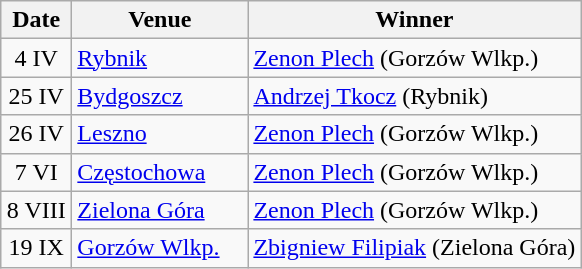<table class=wikitable>
<tr>
<th width=40px>Date</th>
<th width=110px>Venue</th>
<th>Winner</th>
</tr>
<tr>
<td align=center>4 IV</td>
<td><a href='#'>Rybnik</a></td>
<td><a href='#'>Zenon Plech</a> (Gorzów Wlkp.)</td>
</tr>
<tr>
<td align=center>25 IV</td>
<td><a href='#'>Bydgoszcz</a></td>
<td><a href='#'>Andrzej Tkocz</a> (Rybnik)</td>
</tr>
<tr>
<td align=center>26 IV</td>
<td><a href='#'>Leszno</a></td>
<td><a href='#'>Zenon Plech</a> (Gorzów Wlkp.)</td>
</tr>
<tr>
<td align=center>7 VI</td>
<td><a href='#'>Częstochowa</a></td>
<td><a href='#'>Zenon Plech</a> (Gorzów Wlkp.)</td>
</tr>
<tr>
<td align=center>8 VIII</td>
<td><a href='#'>Zielona Góra</a></td>
<td><a href='#'>Zenon Plech</a> (Gorzów Wlkp.)</td>
</tr>
<tr>
<td align=center>19 IX</td>
<td><a href='#'>Gorzów Wlkp.</a></td>
<td><a href='#'>Zbigniew Filipiak</a> (Zielona Góra)</td>
</tr>
</table>
